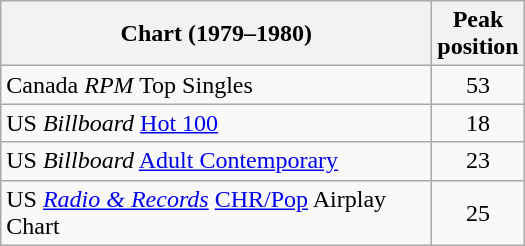<table class="wikitable sortable">
<tr>
<th align="left" width="280">Chart (1979–1980)</th>
<th align="center">Peak<br>position</th>
</tr>
<tr>
<td>Canada <em>RPM</em> Top Singles</td>
<td align="center">53</td>
</tr>
<tr>
<td align="left">US <em>Billboard</em> <a href='#'>Hot 100</a></td>
<td align="center">18</td>
</tr>
<tr>
<td>US <em>Billboard</em> <a href='#'>Adult Contemporary</a></td>
<td align="center">23</td>
</tr>
<tr>
<td>US <em><a href='#'>Radio & Records</a></em> <a href='#'>CHR/Pop</a> Airplay Chart</td>
<td align="center">25</td>
</tr>
</table>
